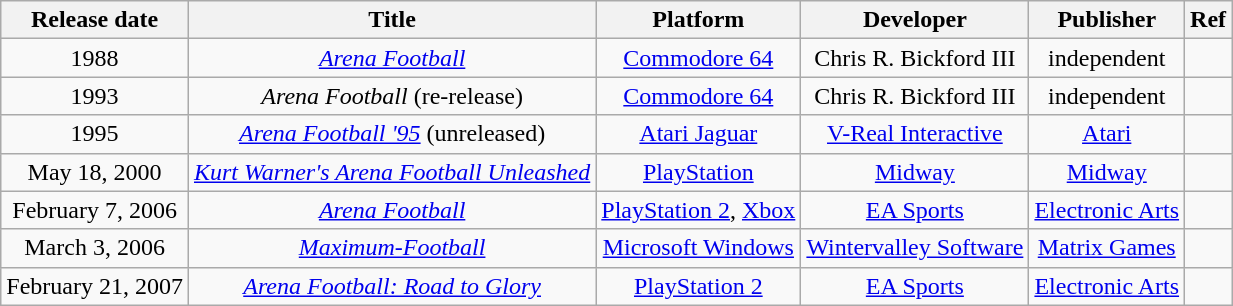<table class="wikitable sortable" style="text-align:center;">
<tr>
<th class="unsortable">Release date</th>
<th>Title</th>
<th>Platform</th>
<th>Developer</th>
<th>Publisher</th>
<th class="unsortable">Ref</th>
</tr>
<tr>
<td>1988</td>
<td><em><a href='#'>Arena Football</a></em></td>
<td><a href='#'>Commodore 64</a></td>
<td>Chris R. Bickford III</td>
<td>independent</td>
<td></td>
</tr>
<tr>
<td>1993</td>
<td><em>Arena Football</em> (re-release)</td>
<td><a href='#'>Commodore 64</a></td>
<td>Chris R. Bickford III</td>
<td>independent</td>
<td></td>
</tr>
<tr>
<td>1995</td>
<td><em><a href='#'>Arena Football '95</a></em> (unreleased)</td>
<td><a href='#'>Atari Jaguar</a></td>
<td><a href='#'>V-Real Interactive</a></td>
<td><a href='#'>Atari</a></td>
<td></td>
</tr>
<tr>
<td>May 18, 2000</td>
<td><em><a href='#'>Kurt Warner's Arena Football Unleashed</a></em></td>
<td><a href='#'>PlayStation</a></td>
<td><a href='#'>Midway</a></td>
<td><a href='#'>Midway</a></td>
<td></td>
</tr>
<tr>
<td>February 7, 2006</td>
<td><em><a href='#'>Arena Football</a></em></td>
<td><a href='#'>PlayStation 2</a>, <a href='#'>Xbox</a></td>
<td><a href='#'>EA Sports</a></td>
<td><a href='#'>Electronic Arts</a></td>
<td></td>
</tr>
<tr>
<td>March 3, 2006</td>
<td><em><a href='#'>Maximum-Football</a></em></td>
<td><a href='#'>Microsoft Windows</a></td>
<td><a href='#'>Wintervalley Software</a></td>
<td><a href='#'>Matrix Games</a></td>
<td></td>
</tr>
<tr>
<td>February 21, 2007</td>
<td><em><a href='#'>Arena Football: Road to Glory</a></em></td>
<td><a href='#'>PlayStation 2</a></td>
<td><a href='#'>EA Sports</a></td>
<td><a href='#'>Electronic Arts</a></td>
<td></td>
</tr>
</table>
